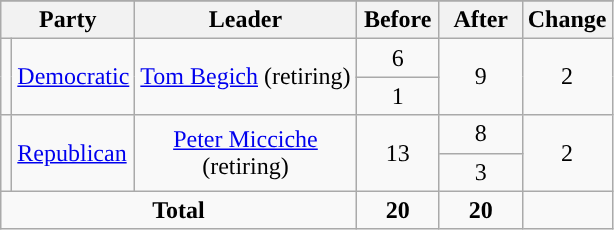<table class="wikitable" style="text-align:center;">
<tr>
</tr>
<tr>
<th colspan=2>Party</th>
<th>Leader</th>
<th style="width:3em">Before</th>
<th style="width:3em">After</th>
<th style="width:3em">Change</th>
</tr>
<tr>
<td rowspan=2 style="background-color:"></td>
<td rowspan=2 style="text-align:left;"><a href='#'>Democratic</a></td>
<td rowspan=2><a href='#'>Tom Begich</a> (retiring)</td>
<td>6</td>
<td rowspan=2 >9</td>
<td rowspan=2> 2</td>
</tr>
<tr>
<td>1</td>
</tr>
<tr>
<td rowspan=2 style="background-color:"></td>
<td rowspan=2 style="text-align:left;"><a href='#'>Republican</a></td>
<td rowspan=2><a href='#'>Peter Micciche</a><br>(retiring)</td>
<td rowspan=2 >13</td>
<td>8</td>
<td rowspan=2> 2</td>
</tr>
<tr>
<td>3</td>
</tr>
<tr>
<td colspan="3"><strong>Total</strong></td>
<td><strong>20</strong></td>
<td><strong>20</strong></td>
<td></td>
</tr>
</table>
